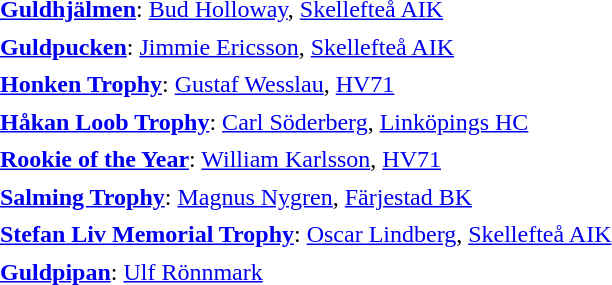<table cellpadding="3" cellspacing="1">
<tr>
<td><strong><a href='#'>Guldhjälmen</a></strong>: <a href='#'>Bud Holloway</a>, <a href='#'>Skellefteå AIK</a></td>
</tr>
<tr>
<td><strong><a href='#'>Guldpucken</a></strong>: <a href='#'>Jimmie Ericsson</a>, <a href='#'>Skellefteå AIK</a></td>
</tr>
<tr>
<td><strong><a href='#'>Honken Trophy</a></strong>: <a href='#'>Gustaf Wesslau</a>, <a href='#'>HV71</a></td>
</tr>
<tr>
<td><strong><a href='#'>Håkan Loob Trophy</a></strong>: <a href='#'>Carl Söderberg</a>, <a href='#'>Linköpings HC</a></td>
</tr>
<tr>
<td><strong><a href='#'>Rookie of the Year</a></strong>: <a href='#'>William Karlsson</a>, <a href='#'>HV71</a></td>
</tr>
<tr>
<td><strong><a href='#'>Salming Trophy</a></strong>:  <a href='#'>Magnus Nygren</a>, <a href='#'>Färjestad BK</a></td>
</tr>
<tr>
<td><strong><a href='#'>Stefan Liv Memorial Trophy</a></strong>:  <a href='#'>Oscar Lindberg</a>, <a href='#'>Skellefteå AIK</a></td>
</tr>
<tr>
<td><strong><a href='#'>Guldpipan</a></strong>: <a href='#'>Ulf Rönnmark</a></td>
</tr>
</table>
